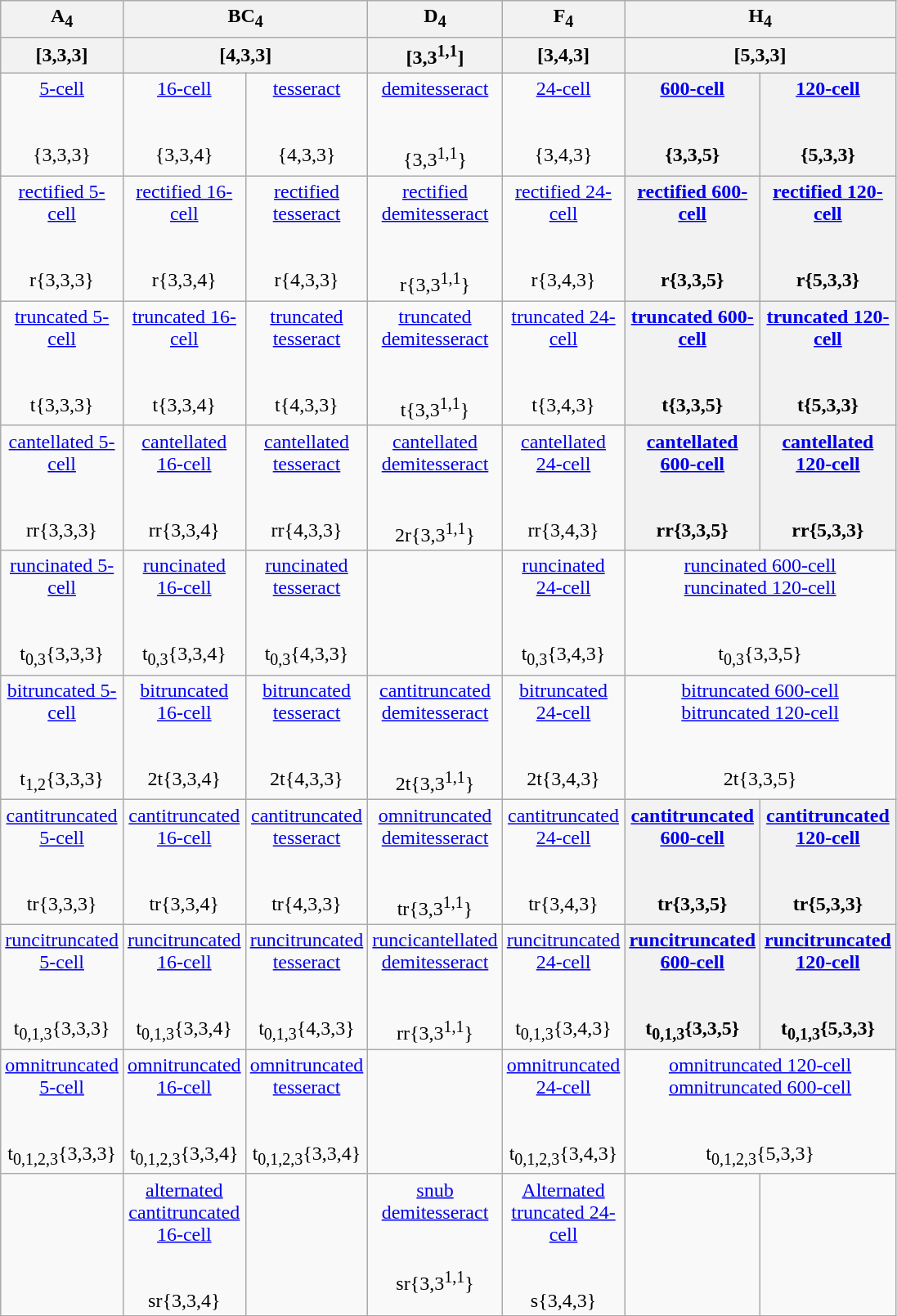<table class="wikitable" width=420>
<tr>
<th>A<sub>4</sub></th>
<th colspan=2>BC<sub>4</sub></th>
<th>D<sub>4</sub></th>
<th>F<sub>4</sub></th>
<th colspan=2>H<sub>4</sub></th>
</tr>
<tr>
<th>[3,3,3]<br></th>
<th colspan=2>[4,3,3]<br></th>
<th>[3,3<sup>1,1</sup>]<br></th>
<th>[3,4,3]<br></th>
<th colspan=2>[5,3,3]<br></th>
</tr>
<tr align=center valign=top>
<td><a href='#'>5-cell</a><br><br><br>{3,3,3}</td>
<td><a href='#'>16-cell</a><br><br><br>{3,3,4}</td>
<td><a href='#'>tesseract</a><br><br><br>{4,3,3}</td>
<td><a href='#'>demitesseract</a><br><br><br>{3,3<sup>1,1</sup>}</td>
<td><a href='#'>24-cell</a><br><br><br>{3,4,3}</td>
<th><a href='#'>600-cell</a><br><br><br>{3,3,5}</th>
<th><a href='#'>120-cell</a><br><br><br>{5,3,3}</th>
</tr>
<tr align=center valign=top>
<td><a href='#'>rectified 5-cell</a><br><br><br>r{3,3,3}</td>
<td><a href='#'>rectified 16-cell</a><br><br><br>r{3,3,4}</td>
<td><a href='#'>rectified tesseract</a><br><br><br>r{4,3,3}</td>
<td><a href='#'>rectified demitesseract</a><br><br><br>r{3,3<sup>1,1</sup>}</td>
<td><a href='#'>rectified 24-cell</a><br><br><br>r{3,4,3}</td>
<th><a href='#'>rectified 600-cell</a><br><br><br>r{3,3,5}</th>
<th><a href='#'>rectified 120-cell</a><br><br><br>r{5,3,3}</th>
</tr>
<tr align=center valign=top>
<td><a href='#'>truncated 5-cell</a><br><br><br>t{3,3,3}</td>
<td><a href='#'>truncated 16-cell</a><br><br><br>t{3,3,4}</td>
<td><a href='#'>truncated tesseract</a><br><br><br>t{4,3,3}</td>
<td><a href='#'>truncated demitesseract</a><br><br><br>t{3,3<sup>1,1</sup>}</td>
<td><a href='#'>truncated 24-cell</a><br><br><br>t{3,4,3}</td>
<th><a href='#'>truncated 600-cell</a><br><br><br>t{3,3,5}</th>
<th><a href='#'>truncated 120-cell</a><br><br><br>t{5,3,3}</th>
</tr>
<tr align=center valign=top>
<td><a href='#'>cantellated 5-cell</a><br><br><br>rr{3,3,3}</td>
<td><a href='#'>cantellated 16-cell</a><br><br><br>rr{3,3,4}</td>
<td><a href='#'>cantellated tesseract</a><br><br><br>rr{4,3,3}</td>
<td><a href='#'>cantellated demitesseract</a><br><br><br>2r{3,3<sup>1,1</sup>}</td>
<td><a href='#'>cantellated 24-cell</a><br><br><br>rr{3,4,3}</td>
<th><a href='#'>cantellated 600-cell</a><br><br><br>rr{3,3,5}</th>
<th><a href='#'>cantellated 120-cell</a><br><br><br>rr{5,3,3}</th>
</tr>
<tr align=center valign=top>
<td><a href='#'>runcinated 5-cell</a><br><br><br>t<sub>0,3</sub>{3,3,3}</td>
<td><a href='#'>runcinated 16-cell</a><br><br><br>t<sub>0,3</sub>{3,3,4}</td>
<td><a href='#'>runcinated tesseract</a><br><br><br>t<sub>0,3</sub>{4,3,3}</td>
<td></td>
<td><a href='#'>runcinated 24-cell</a><br><br><br>t<sub>0,3</sub>{3,4,3}</td>
<td colspan=2><a href='#'>runcinated 600-cell</a><br><a href='#'>runcinated 120-cell</a><br><br><br>t<sub>0,3</sub>{3,3,5}</td>
</tr>
<tr align=center valign=top>
<td><a href='#'>bitruncated 5-cell</a><br><br><br>t<sub>1,2</sub>{3,3,3}</td>
<td><a href='#'>bitruncated 16-cell</a><br><br><br>2t{3,3,4}</td>
<td><a href='#'>bitruncated tesseract</a><br><br><br>2t{4,3,3}</td>
<td><a href='#'>cantitruncated demitesseract</a><br><br><br>2t{3,3<sup>1,1</sup>}</td>
<td><a href='#'>bitruncated 24-cell</a><br><br><br>2t{3,4,3}</td>
<td colspan=2><a href='#'>bitruncated 600-cell</a><br><a href='#'>bitruncated 120-cell</a><br><br><br>2t{3,3,5}</td>
</tr>
<tr align=center valign=top>
<td><a href='#'>cantitruncated 5-cell</a><br><br><br>tr{3,3,3}</td>
<td><a href='#'>cantitruncated 16-cell</a><br><br><br>tr{3,3,4}</td>
<td><a href='#'>cantitruncated tesseract</a><br><br><br>tr{4,3,3}</td>
<td><a href='#'>omnitruncated demitesseract</a><br><br><br>tr{3,3<sup>1,1</sup>}</td>
<td><a href='#'>cantitruncated 24-cell</a><br><br><br>tr{3,4,3}</td>
<th><a href='#'>cantitruncated 600-cell</a><br><br><br>tr{3,3,5}</th>
<th><a href='#'>cantitruncated 120-cell</a><br><br><br>tr{5,3,3}</th>
</tr>
<tr align=center valign=top>
<td><a href='#'>runcitruncated 5-cell</a><br> <br><br>t<sub>0,1,3</sub>{3,3,3}</td>
<td><a href='#'>runcitruncated 16-cell</a><br><br><br>t<sub>0,1,3</sub>{3,3,4}</td>
<td><a href='#'>runcitruncated tesseract</a><br><br><br>t<sub>0,1,3</sub>{4,3,3}</td>
<td><a href='#'>runcicantellated demitesseract</a><br><br><br>rr{3,3<sup>1,1</sup>}</td>
<td><a href='#'>runcitruncated 24-cell</a><br><br><br>t<sub>0,1,3</sub>{3,4,3}</td>
<th><a href='#'>runcitruncated 600-cell</a><br><br><br>t<sub>0,1,3</sub>{3,3,5}</th>
<th><a href='#'>runcitruncated 120-cell</a><br><br><br>t<sub>0,1,3</sub>{5,3,3}</th>
</tr>
<tr align=center valign=top>
<td><a href='#'>omnitruncated 5-cell</a><br><br><br>t<sub>0,1,2,3</sub>{3,3,3}</td>
<td><a href='#'>omnitruncated 16-cell</a><br><br><br>t<sub>0,1,2,3</sub>{3,3,4}</td>
<td><a href='#'>omnitruncated tesseract</a><br><br><br>t<sub>0,1,2,3</sub>{3,3,4}</td>
<td></td>
<td><a href='#'>omnitruncated 24-cell</a><br><br><br>t<sub>0,1,2,3</sub>{3,4,3}</td>
<td colspan=2><a href='#'>omnitruncated 120-cell</a><br><a href='#'>omnitruncated 600-cell</a><br><br><br>t<sub>0,1,2,3</sub>{5,3,3}</td>
</tr>
<tr align=center valign=top>
<td></td>
<td><a href='#'>alternated cantitruncated 16-cell</a><br><br><br>sr{3,3,4}</td>
<td></td>
<td><a href='#'>snub demitesseract</a><br><br><br>sr{3,3<sup>1,1</sup>}</td>
<td><a href='#'>Alternated truncated 24-cell</a><br><br><br>s{3,4,3}</td>
<td></td>
<td></td>
</tr>
</table>
